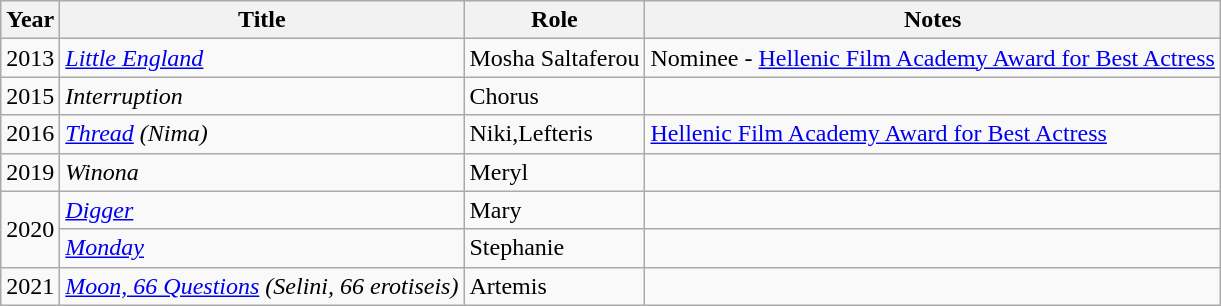<table class="wikitable sortable">
<tr>
<th>Year</th>
<th>Title</th>
<th>Role</th>
<th>Notes</th>
</tr>
<tr>
<td>2013</td>
<td><em><a href='#'>Little England</a></em></td>
<td>Mosha Saltaferou</td>
<td>Nominee - <a href='#'>Hellenic Film Academy Award for Best Actress</a></td>
</tr>
<tr>
<td>2015</td>
<td><em>Interruption</em></td>
<td>Chorus</td>
<td></td>
</tr>
<tr>
<td>2016</td>
<td><em><a href='#'>Thread</a> (Nima)</em></td>
<td>Niki,Lefteris</td>
<td><a href='#'>Hellenic Film Academy Award for Best Actress</a></td>
</tr>
<tr>
<td>2019</td>
<td><em>Winona</em></td>
<td>Meryl</td>
<td></td>
</tr>
<tr>
<td rowspan=2>2020</td>
<td><em><a href='#'>Digger</a></em></td>
<td>Mary</td>
<td></td>
</tr>
<tr>
<td><em><a href='#'>Monday</a></em></td>
<td>Stephanie</td>
<td></td>
</tr>
<tr>
<td>2021</td>
<td><em><a href='#'>Moon, 66 Questions</a> (Selini, 66 erotiseis)</em></td>
<td>Artemis</td>
<td></td>
</tr>
</table>
